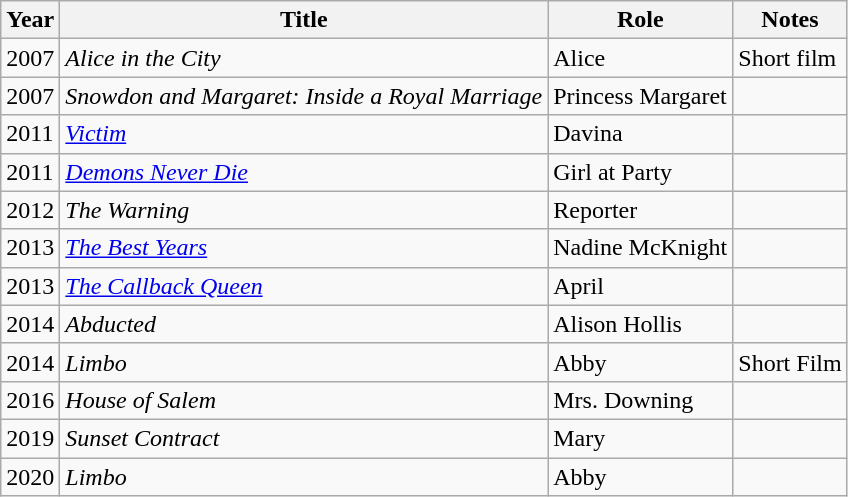<table class="wikitable sortable">
<tr>
<th>Year</th>
<th>Title</th>
<th>Role</th>
<th class="unsortable">Notes</th>
</tr>
<tr>
<td>2007</td>
<td><em>Alice in the City</em></td>
<td>Alice</td>
<td>Short film</td>
</tr>
<tr>
<td>2007</td>
<td><em>Snowdon and Margaret: Inside a Royal Marriage</em></td>
<td>Princess Margaret</td>
<td></td>
</tr>
<tr>
<td>2011</td>
<td><em><a href='#'>Victim</a></em></td>
<td>Davina</td>
<td></td>
</tr>
<tr>
<td>2011</td>
<td><em><a href='#'>Demons Never Die</a></em></td>
<td>Girl at Party</td>
<td></td>
</tr>
<tr>
<td>2012</td>
<td><em>The Warning</em></td>
<td>Reporter</td>
<td></td>
</tr>
<tr>
<td>2013</td>
<td><em><a href='#'>The Best Years</a></em></td>
<td>Nadine McKnight</td>
<td></td>
</tr>
<tr>
<td>2013</td>
<td><em><a href='#'>The Callback Queen</a></em></td>
<td>April</td>
<td></td>
</tr>
<tr>
<td>2014</td>
<td><em>Abducted</em></td>
<td>Alison Hollis</td>
<td></td>
</tr>
<tr>
<td>2014</td>
<td><em>Limbo</em></td>
<td>Abby</td>
<td>Short Film</td>
</tr>
<tr>
<td>2016</td>
<td><em>House of Salem</em></td>
<td>Mrs. Downing</td>
<td></td>
</tr>
<tr>
<td>2019</td>
<td><em>Sunset Contract</em></td>
<td>Mary</td>
<td></td>
</tr>
<tr>
<td>2020</td>
<td><em>Limbo</em></td>
<td>Abby</td>
<td></td>
</tr>
</table>
